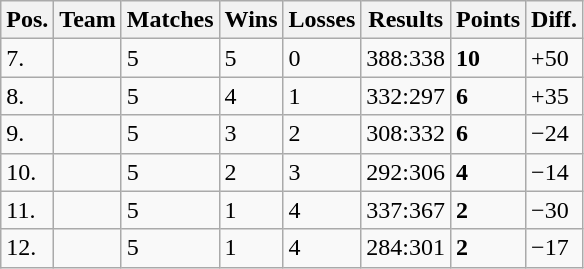<table class="wikitable">
<tr>
<th>Pos.</th>
<th>Team</th>
<th>Matches</th>
<th>Wins</th>
<th>Losses</th>
<th>Results</th>
<th>Points</th>
<th>Diff.</th>
</tr>
<tr>
<td>7.</td>
<td></td>
<td>5</td>
<td>5</td>
<td>0</td>
<td>388:338</td>
<td><strong>10</strong></td>
<td>+50</td>
</tr>
<tr>
<td>8.</td>
<td></td>
<td>5</td>
<td>4</td>
<td>1</td>
<td>332:297</td>
<td><strong>6</strong></td>
<td>+35</td>
</tr>
<tr>
<td>9.</td>
<td></td>
<td>5</td>
<td>3</td>
<td>2</td>
<td>308:332</td>
<td><strong>6</strong></td>
<td>−24</td>
</tr>
<tr>
<td>10.</td>
<td></td>
<td>5</td>
<td>2</td>
<td>3</td>
<td>292:306</td>
<td><strong>4</strong></td>
<td>−14</td>
</tr>
<tr>
<td>11.</td>
<td></td>
<td>5</td>
<td>1</td>
<td>4</td>
<td>337:367</td>
<td><strong>2</strong></td>
<td>−30</td>
</tr>
<tr>
<td>12.</td>
<td></td>
<td>5</td>
<td>1</td>
<td>4</td>
<td>284:301</td>
<td><strong>2</strong></td>
<td>−17</td>
</tr>
</table>
